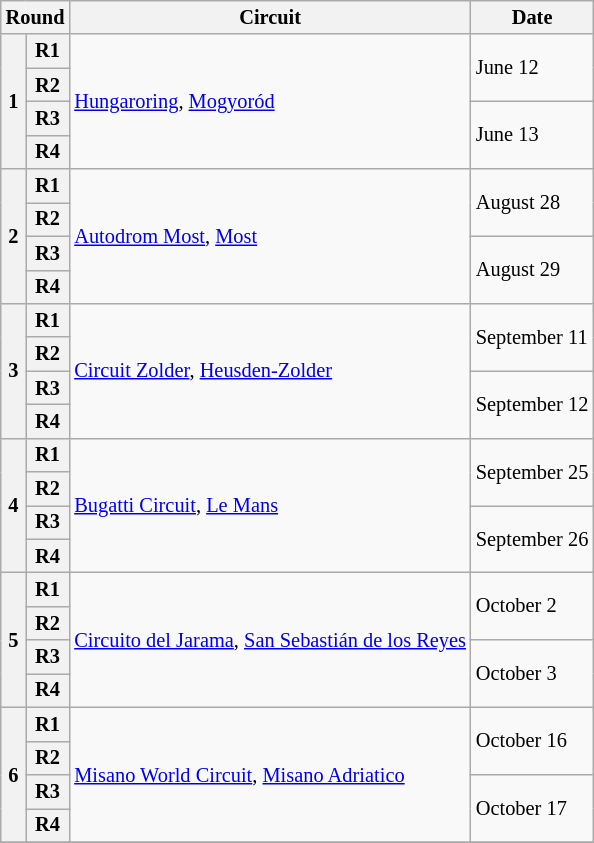<table class="wikitable" style="font-size: 85%">
<tr>
<th colspan=2>Round</th>
<th>Circuit</th>
<th>Date</th>
</tr>
<tr>
<th rowspan=4>1</th>
<th>R1</th>
<td rowspan=4> <a href='#'>Hungaroring</a>, <a href='#'>Mogyoród</a></td>
<td rowspan=2>June 12</td>
</tr>
<tr>
<th>R2</th>
</tr>
<tr>
<th>R3</th>
<td rowspan=2>June 13</td>
</tr>
<tr>
<th>R4</th>
</tr>
<tr>
<th rowspan=4>2</th>
<th>R1</th>
<td rowspan=4> <a href='#'>Autodrom Most</a>, <a href='#'>Most</a></td>
<td rowspan=2>August 28</td>
</tr>
<tr>
<th>R2</th>
</tr>
<tr>
<th>R3</th>
<td rowspan=2>August 29</td>
</tr>
<tr>
<th>R4</th>
</tr>
<tr>
<th rowspan=4>3</th>
<th>R1</th>
<td rowspan=4> <a href='#'>Circuit Zolder</a>, <a href='#'>Heusden-Zolder</a></td>
<td rowspan=2>September 11</td>
</tr>
<tr>
<th>R2</th>
</tr>
<tr>
<th>R3</th>
<td rowspan=2>September 12</td>
</tr>
<tr>
<th>R4</th>
</tr>
<tr>
<th rowspan=4>4</th>
<th>R1</th>
<td rowspan=4> <a href='#'>Bugatti Circuit</a>, <a href='#'>Le Mans</a></td>
<td rowspan=2>September 25</td>
</tr>
<tr>
<th>R2</th>
</tr>
<tr>
<th>R3</th>
<td rowspan=2>September 26</td>
</tr>
<tr>
<th>R4</th>
</tr>
<tr>
<th rowspan=4>5</th>
<th>R1</th>
<td rowspan=4> <a href='#'>Circuito del Jarama</a>, <a href='#'>San Sebastián de los Reyes</a></td>
<td rowspan=2>October 2</td>
</tr>
<tr>
<th>R2</th>
</tr>
<tr>
<th>R3</th>
<td rowspan=2>October 3</td>
</tr>
<tr>
<th>R4</th>
</tr>
<tr>
<th rowspan=4>6</th>
<th>R1</th>
<td rowspan=4> <a href='#'>Misano World Circuit</a>, <a href='#'>Misano Adriatico</a></td>
<td rowspan=2>October 16</td>
</tr>
<tr>
<th>R2</th>
</tr>
<tr>
<th>R3</th>
<td rowspan=2>October 17</td>
</tr>
<tr>
<th>R4</th>
</tr>
<tr>
</tr>
</table>
